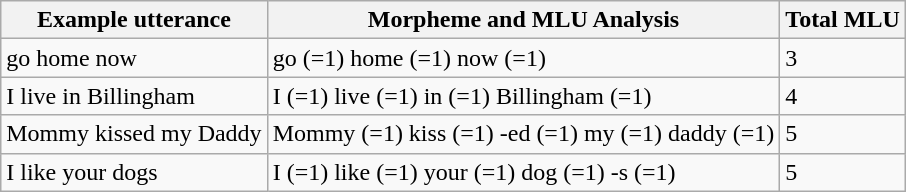<table class="wikitable">
<tr>
<th>Example utterance</th>
<th>Morpheme and MLU Analysis</th>
<th>Total MLU</th>
</tr>
<tr>
<td>go home now</td>
<td>go (=1) home (=1) now (=1)</td>
<td>3</td>
</tr>
<tr>
<td>I live in Billingham</td>
<td>I (=1) live (=1)  in (=1) Billingham (=1)</td>
<td>4</td>
</tr>
<tr>
<td>Mommy kissed my Daddy</td>
<td>Mommy (=1) kiss (=1) -ed (=1) my (=1) daddy (=1)</td>
<td>5</td>
</tr>
<tr>
<td>I like your dogs</td>
<td>I (=1) like (=1) your (=1) dog (=1) -s (=1)</td>
<td>5</td>
</tr>
</table>
